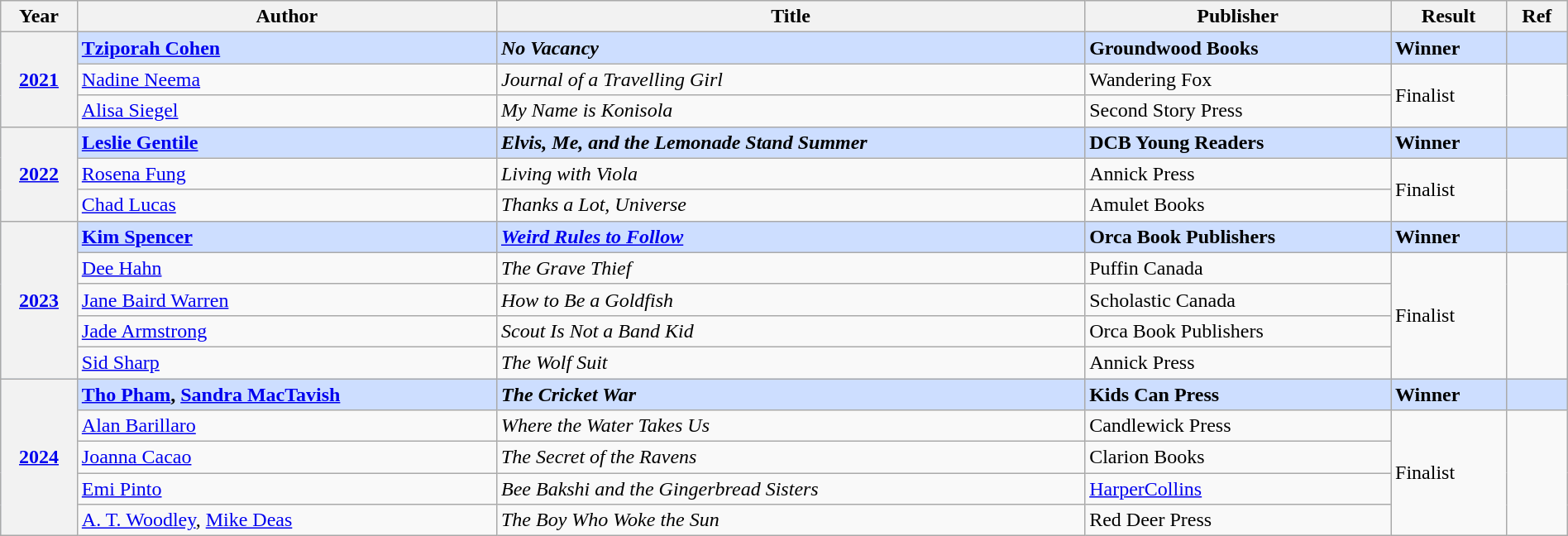<table class="wikitable" width=100%>
<tr>
<th>Year</th>
<th>Author</th>
<th>Title</th>
<th>Publisher</th>
<th>Result</th>
<th>Ref</th>
</tr>
<tr style=background:#cddeff>
<th rowspan="3"><a href='#'>2021</a></th>
<td><strong><a href='#'>Tziporah Cohen</a></strong></td>
<td><strong><em>No Vacancy</em></strong></td>
<td><strong>Groundwood Books</strong></td>
<td><strong>Winner</strong></td>
<td></td>
</tr>
<tr>
<td><a href='#'>Nadine Neema</a></td>
<td><em>Journal of a Travelling Girl</em></td>
<td>Wandering Fox</td>
<td rowspan=2>Finalist</td>
<td rowspan=2></td>
</tr>
<tr>
<td><a href='#'>Alisa Siegel</a></td>
<td><em>My Name is Konisola</em></td>
<td>Second Story Press</td>
</tr>
<tr style=background:#cddeff>
<th rowspan="3"><a href='#'>2022</a></th>
<td><strong><a href='#'>Leslie Gentile</a></strong></td>
<td><strong><em>Elvis, Me, and the Lemonade Stand Summer</em></strong></td>
<td><strong>DCB Young Readers</strong></td>
<td><strong>Winner</strong></td>
<td></td>
</tr>
<tr>
<td><a href='#'>Rosena Fung</a></td>
<td><em>Living with Viola</em></td>
<td>Annick Press</td>
<td rowspan=2>Finalist</td>
<td rowspan=2></td>
</tr>
<tr>
<td><a href='#'>Chad Lucas</a></td>
<td><em>Thanks a Lot, Universe</em></td>
<td>Amulet Books</td>
</tr>
<tr style=background:#cddeff>
<th rowspan="5"><a href='#'>2023</a></th>
<td><strong><a href='#'>Kim Spencer</a></strong></td>
<td><strong><em><a href='#'>Weird Rules to Follow</a></em></strong></td>
<td><strong>Orca Book Publishers</strong></td>
<td><strong>Winner</strong></td>
<td></td>
</tr>
<tr>
<td><a href='#'>Dee Hahn</a></td>
<td><em>The Grave Thief</em></td>
<td>Puffin Canada</td>
<td rowspan=4>Finalist</td>
<td rowspan=4></td>
</tr>
<tr>
<td><a href='#'>Jane Baird Warren</a></td>
<td><em>How to Be a Goldfish</em></td>
<td>Scholastic Canada</td>
</tr>
<tr>
<td><a href='#'>Jade Armstrong</a></td>
<td><em>Scout Is Not a Band Kid</em></td>
<td>Orca Book Publishers</td>
</tr>
<tr>
<td><a href='#'>Sid Sharp</a></td>
<td><em>The Wolf Suit</em></td>
<td>Annick Press</td>
</tr>
<tr style=background:#cddeff>
<th rowspan="5"><a href='#'>2024</a></th>
<td><strong><a href='#'>Tho Pham</a>, <a href='#'>Sandra MacTavish</a></strong></td>
<td><strong><em>The Cricket War</em></strong></td>
<td><strong>Kids Can Press</strong></td>
<td><strong>Winner</strong></td>
<td></td>
</tr>
<tr>
<td><a href='#'>Alan Barillaro</a></td>
<td><em>Where the Water Takes Us</em></td>
<td>Candlewick Press</td>
<td rowspan=4>Finalist</td>
<td rowspan=4></td>
</tr>
<tr>
<td><a href='#'>Joanna Cacao</a></td>
<td><em>The Secret of the Ravens</em></td>
<td>Clarion Books</td>
</tr>
<tr>
<td><a href='#'>Emi Pinto</a></td>
<td><em>Bee Bakshi and the Gingerbread Sisters</em></td>
<td><a href='#'>HarperCollins</a></td>
</tr>
<tr>
<td><a href='#'>A. T. Woodley</a>, <a href='#'>Mike Deas</a></td>
<td><em>The Boy Who Woke the Sun</em></td>
<td>Red Deer Press</td>
</tr>
</table>
